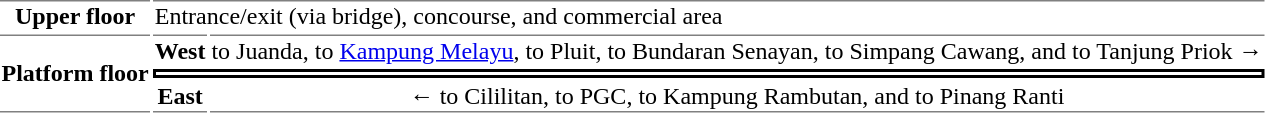<table>
<tr>
<td style="text-align:center;border-top:solid 1px gray"><strong>Upper floor</strong></td>
<td colspan="2" style="border-top:solid 1px gray">Entrance/exit (via bridge), concourse, and commercial area</td>
</tr>
<tr>
<td rowspan="3" style="text-align:center;border-top:solid 1px gray;border-bottom:solid 1px gray"><strong>Platform floor</strong></td>
<td style="text-align:center;border-top:solid 1px gray"><strong>West</strong></td>
<td style="text-align:center;border-top:solid 1px gray"> to Juanda,  to <a href='#'>Kampung Melayu</a>,  to Pluit,  to Bundaran Senayan,  to Simpang Cawang, and  to Tanjung Priok  →</td>
</tr>
<tr>
<td colspan="2" style="text-align:center;border:solid 2px black"></td>
</tr>
<tr>
<td style="text-align:center;border-bottom:solid 1px gray"><strong>East</strong></td>
<td style="text-align:center;border-bottom:solid 1px gray">←   to Cililitan,  to PGC,  to Kampung Rambutan, and    to Pinang Ranti</td>
</tr>
</table>
